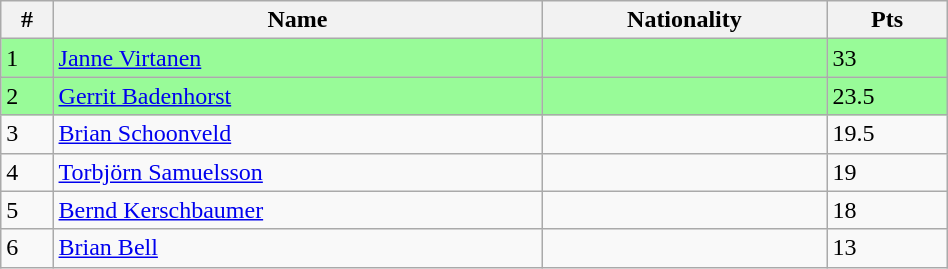<table class="wikitable" style="display: inline-table; width: 50%;">
<tr>
<th>#</th>
<th>Name</th>
<th>Nationality</th>
<th>Pts</th>
</tr>
<tr bgcolor=palegreen>
<td>1</td>
<td><a href='#'>Janne Virtanen</a></td>
<td></td>
<td>33</td>
</tr>
<tr bgcolor=palegreen>
<td>2</td>
<td><a href='#'>Gerrit Badenhorst</a></td>
<td></td>
<td>23.5</td>
</tr>
<tr>
<td>3</td>
<td><a href='#'>Brian Schoonveld</a></td>
<td></td>
<td>19.5</td>
</tr>
<tr>
<td>4</td>
<td><a href='#'>Torbjörn Samuelsson</a></td>
<td></td>
<td>19</td>
</tr>
<tr>
<td>5</td>
<td><a href='#'>Bernd Kerschbaumer</a></td>
<td></td>
<td>18</td>
</tr>
<tr>
<td>6</td>
<td><a href='#'>Brian Bell</a></td>
<td></td>
<td>13</td>
</tr>
</table>
